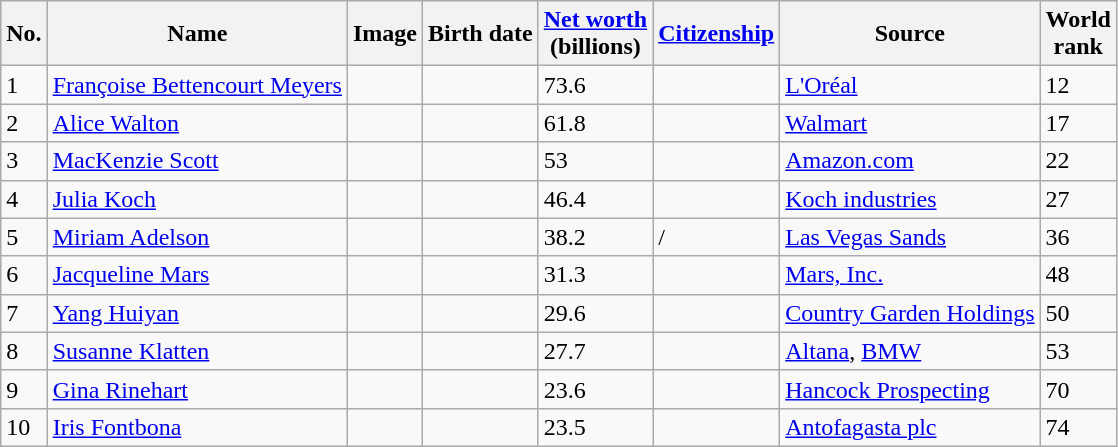<table class="wikitable sortable">
<tr>
<th>No.</th>
<th>Name</th>
<th>Image</th>
<th>Birth date</th>
<th><a href='#'>Net worth</a> <br>(billions)</th>
<th><a href='#'>Citizenship</a></th>
<th>Source</th>
<th>World<br>rank</th>
</tr>
<tr>
<td> 1</td>
<td><a href='#'>Françoise Bettencourt Meyers</a></td>
<td></td>
<td></td>
<td> 73.6</td>
<td></td>
<td><a href='#'>L'Oréal</a></td>
<td> 12</td>
</tr>
<tr>
<td> 2</td>
<td><a href='#'>Alice Walton</a></td>
<td></td>
<td></td>
<td> 61.8</td>
<td></td>
<td><a href='#'>Walmart</a></td>
<td> 17</td>
</tr>
<tr>
<td> 3</td>
<td><a href='#'>MacKenzie Scott</a></td>
<td></td>
<td></td>
<td> 53</td>
<td></td>
<td><a href='#'>Amazon.com</a></td>
<td> 22</td>
</tr>
<tr>
<td> 4</td>
<td><a href='#'>Julia Koch</a></td>
<td></td>
<td></td>
<td> 46.4</td>
<td></td>
<td><a href='#'>Koch industries</a></td>
<td> 27</td>
</tr>
<tr>
<td> 5</td>
<td><a href='#'>Miriam Adelson</a></td>
<td></td>
<td></td>
<td> 38.2</td>
<td> / </td>
<td><a href='#'>Las Vegas Sands</a></td>
<td> 36</td>
</tr>
<tr>
<td> 6</td>
<td><a href='#'>Jacqueline Mars</a></td>
<td></td>
<td></td>
<td> 31.3</td>
<td></td>
<td><a href='#'>Mars, Inc.</a></td>
<td> 48</td>
</tr>
<tr>
<td> 7</td>
<td><a href='#'>Yang Huiyan</a></td>
<td></td>
<td></td>
<td> 29.6</td>
<td></td>
<td><a href='#'>Country Garden Holdings</a></td>
<td> 50</td>
</tr>
<tr>
<td> 8</td>
<td><a href='#'>Susanne Klatten</a></td>
<td></td>
<td></td>
<td> 27.7</td>
<td></td>
<td><a href='#'>Altana</a>, <a href='#'>BMW</a></td>
<td> 53</td>
</tr>
<tr>
<td> 9</td>
<td><a href='#'>Gina Rinehart</a></td>
<td></td>
<td></td>
<td> 23.6</td>
<td></td>
<td><a href='#'>Hancock Prospecting</a></td>
<td> 70</td>
</tr>
<tr>
<td> 10</td>
<td><a href='#'>Iris Fontbona</a></td>
<td></td>
<td></td>
<td> 23.5</td>
<td></td>
<td><a href='#'>Antofagasta plc</a></td>
<td> 74</td>
</tr>
</table>
